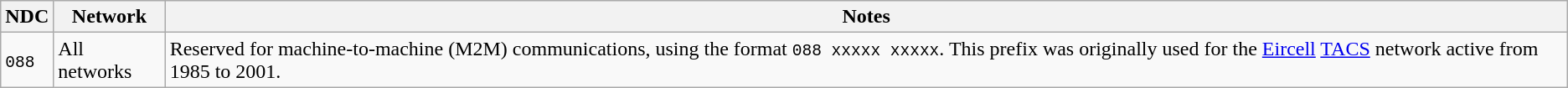<table class="wikitable">
<tr>
<th>NDC</th>
<th>Network</th>
<th>Notes</th>
</tr>
<tr>
<td><code>088</code></td>
<td>All networks</td>
<td>Reserved for machine-to-machine (M2M) communications, using the format <code>088 xxxxx xxxxx</code>. This prefix was originally used for the <a href='#'>Eircell</a> <a href='#'>TACS</a> network active from 1985 to 2001.</td>
</tr>
</table>
